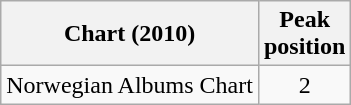<table class="wikitable sortable">
<tr>
<th>Chart (2010)</th>
<th>Peak<br>position</th>
</tr>
<tr>
<td>Norwegian Albums Chart</td>
<td style="text-align:center;">2</td>
</tr>
</table>
